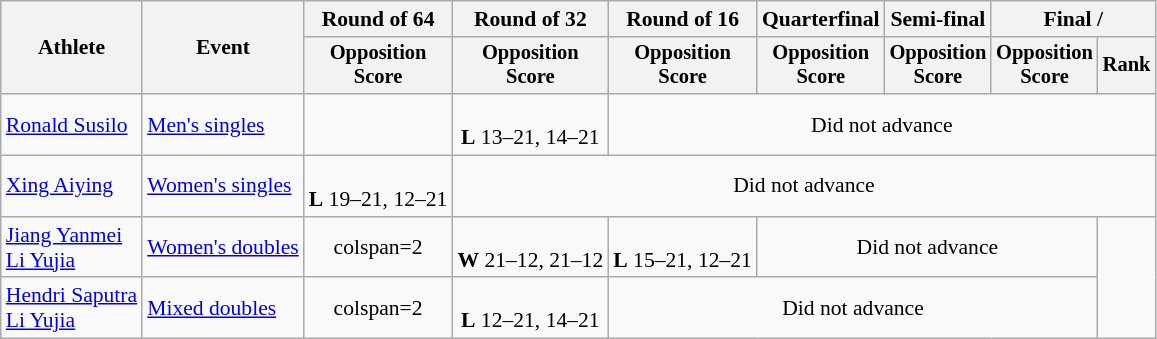<table class=wikitable style="font-size:90%">
<tr>
<th rowspan="2">Athlete</th>
<th rowspan="2">Event</th>
<th>Round of 64</th>
<th>Round of 32</th>
<th>Round of 16</th>
<th>Quarterfinal</th>
<th>Semi-final</th>
<th colspan=2>Final / </th>
</tr>
<tr style="font-size:95%">
<th>Opposition<br>Score</th>
<th>Opposition<br>Score</th>
<th>Opposition<br>Score</th>
<th>Opposition<br>Score</th>
<th>Opposition<br>Score</th>
<th>Opposition<br>Score</th>
<th>Rank</th>
</tr>
<tr align=center>
<td align=left><a href='#'>Ronald Susilo</a></td>
<td align=left><a href='#'>Men's singles</a></td>
<td></td>
<td><br><strong>L</strong> 13–21, 14–21</td>
<td colspan=5>Did not advance</td>
</tr>
<tr align=center>
<td align=left><a href='#'>Xing Aiying</a></td>
<td align=left><a href='#'>Women's singles</a></td>
<td><br><strong>L</strong> 19–21, 12–21</td>
<td colspan=6>Did not advance</td>
</tr>
<tr align=center>
<td align=left><a href='#'>Jiang Yanmei</a><br><a href='#'>Li Yujia</a></td>
<td align=left><a href='#'>Women's doubles</a></td>
<td>colspan=2 </td>
<td><br><strong>W</strong> 21–12, 21–12</td>
<td><br><strong>L</strong> 15–21, 12–21</td>
<td colspan=3>Did not advance</td>
</tr>
<tr align=center>
<td align=left><a href='#'>Hendri Saputra</a><br><a href='#'>Li Yujia</a></td>
<td align=left><a href='#'>Mixed doubles</a></td>
<td>colspan=2 </td>
<td><br><strong>L</strong> 12–21, 14–21</td>
<td colspan=4>Did not advance</td>
</tr>
</table>
